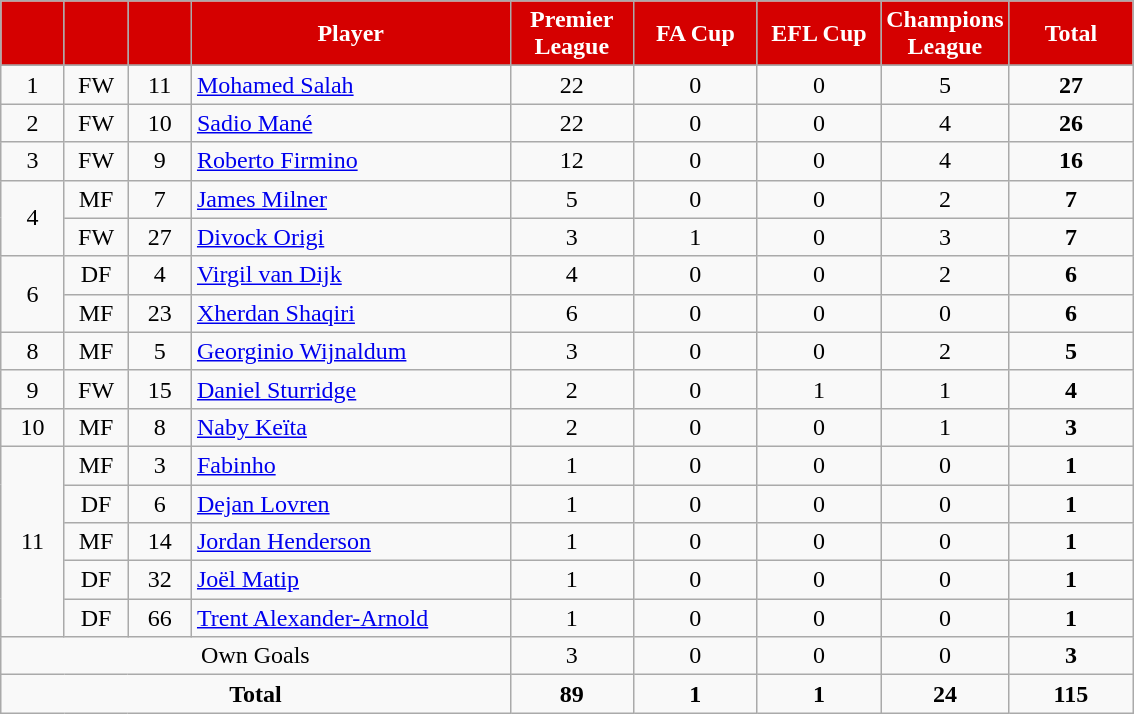<table class="wikitable sortable" style="text-align:center">
<tr>
<th style="background:#d50000; color:white; width:35px;"></th>
<th style="background:#d50000; color:white; width:35px;"></th>
<th style="background:#d50000; color:white; width:35px;"></th>
<th style="background:#d50000; color:white; width:205px;">Player</th>
<th style="background:#d50000; color:white; width:75px;">Premier League</th>
<th style="background:#d50000; color:white; width:75px;">FA Cup</th>
<th style="background:#d50000; color:white; width:75px;">EFL Cup</th>
<th style="background:#d50000; color:white; width:75px;">Champions League</th>
<th style="background:#d50000; color:white; width:75px;">Total</th>
</tr>
<tr>
</tr>
<tr>
<td>1</td>
<td>FW</td>
<td>11</td>
<td align="left"> <a href='#'>Mohamed Salah</a></td>
<td>22</td>
<td>0</td>
<td>0</td>
<td>5</td>
<td><strong>27</strong></td>
</tr>
<tr>
<td>2</td>
<td>FW</td>
<td>10</td>
<td align="left"> <a href='#'>Sadio Mané</a></td>
<td>22</td>
<td>0</td>
<td>0</td>
<td>4</td>
<td><strong>26</strong></td>
</tr>
<tr>
<td>3</td>
<td>FW</td>
<td>9</td>
<td align="left"> <a href='#'>Roberto Firmino</a></td>
<td>12</td>
<td>0</td>
<td>0</td>
<td>4</td>
<td><strong>16</strong></td>
</tr>
<tr>
<td rowspan="2">4</td>
<td>MF</td>
<td>7</td>
<td align="left"> <a href='#'>James Milner</a></td>
<td>5</td>
<td>0</td>
<td>0</td>
<td>2</td>
<td><strong>7</strong></td>
</tr>
<tr>
<td>FW</td>
<td>27</td>
<td align="left"> <a href='#'>Divock Origi</a></td>
<td>3</td>
<td>1</td>
<td>0</td>
<td>3</td>
<td><strong>7</strong></td>
</tr>
<tr>
<td rowspan="2">6</td>
<td>DF</td>
<td>4</td>
<td align="left"> <a href='#'>Virgil van Dijk</a></td>
<td>4</td>
<td>0</td>
<td>0</td>
<td>2</td>
<td><strong>6</strong></td>
</tr>
<tr>
<td>MF</td>
<td>23</td>
<td align="left"> <a href='#'>Xherdan Shaqiri</a></td>
<td>6</td>
<td>0</td>
<td>0</td>
<td>0</td>
<td><strong>6</strong></td>
</tr>
<tr>
<td>8</td>
<td>MF</td>
<td>5</td>
<td align="left"> <a href='#'>Georginio Wijnaldum</a></td>
<td>3</td>
<td>0</td>
<td>0</td>
<td>2</td>
<td><strong>5</strong></td>
</tr>
<tr>
<td>9</td>
<td>FW</td>
<td>15</td>
<td align="left"> <a href='#'>Daniel Sturridge</a></td>
<td>2</td>
<td>0</td>
<td>1</td>
<td>1</td>
<td><strong>4</strong></td>
</tr>
<tr>
<td>10</td>
<td>MF</td>
<td>8</td>
<td align="left"> <a href='#'>Naby Keïta</a></td>
<td>2</td>
<td>0</td>
<td>0</td>
<td>1</td>
<td><strong>3</strong></td>
</tr>
<tr>
<td rowspan="5">11</td>
<td>MF</td>
<td>3</td>
<td align="left"> <a href='#'>Fabinho</a></td>
<td>1</td>
<td>0</td>
<td>0</td>
<td>0</td>
<td><strong>1</strong></td>
</tr>
<tr>
<td>DF</td>
<td>6</td>
<td align="left"> <a href='#'>Dejan Lovren</a></td>
<td>1</td>
<td>0</td>
<td>0</td>
<td>0</td>
<td><strong>1</strong></td>
</tr>
<tr>
<td>MF</td>
<td>14</td>
<td align="left"> <a href='#'>Jordan Henderson</a></td>
<td>1</td>
<td>0</td>
<td>0</td>
<td>0</td>
<td><strong>1</strong></td>
</tr>
<tr>
<td>DF</td>
<td>32</td>
<td align="left"> <a href='#'>Joël Matip</a></td>
<td>1</td>
<td>0</td>
<td>0</td>
<td>0</td>
<td><strong>1</strong></td>
</tr>
<tr>
<td>DF</td>
<td>66</td>
<td align="left"> <a href='#'>Trent Alexander-Arnold</a></td>
<td>1</td>
<td>0</td>
<td>0</td>
<td>0</td>
<td><strong>1</strong></td>
</tr>
<tr class="sortbottom">
<td colspan="4">Own Goals</td>
<td>3</td>
<td>0</td>
<td>0</td>
<td>0</td>
<td><strong>3</strong></td>
</tr>
<tr class="sortbottom">
<td colspan="4"><strong>Total</strong></td>
<td><strong>89</strong></td>
<td><strong>1</strong></td>
<td><strong>1</strong></td>
<td><strong>24</strong></td>
<td><strong>115</strong></td>
</tr>
</table>
